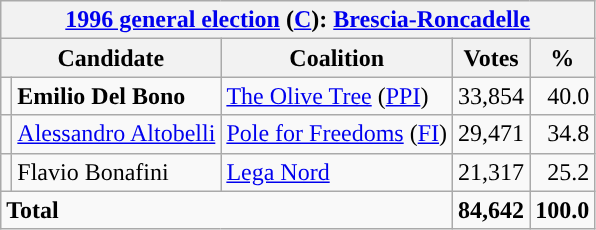<table class=wikitable style=text-align:right>
<tr>
<th colspan=5><a href='#'>1996 general election</a> (<a href='#'>C</a>): <a href='#'>Brescia-Roncadelle</a></th>
</tr>
<tr>
<th colspan=2>Candidate</th>
<th>Coalition</th>
<th>Votes</th>
<th>%</th>
</tr>
<tr>
<td></td>
<td align=left><strong>Emilio Del Bono</strong></td>
<td align=left><a href='#'>The Olive Tree</a> (<a href='#'>PPI</a>)</td>
<td>33,854</td>
<td>40.0</td>
</tr>
<tr>
<td></td>
<td align=left><a href='#'>Alessandro Altobelli</a></td>
<td align=left><a href='#'>Pole for Freedoms</a> (<a href='#'>FI</a>)</td>
<td>29,471</td>
<td>34.8</td>
</tr>
<tr>
<td></td>
<td align=left>Flavio Bonafini</td>
<td align=left><a href='#'>Lega Nord</a></td>
<td>21,317</td>
<td>25.2</td>
</tr>
<tr>
<td align=left colspan=3><strong>Total</strong></td>
<td><strong>84,642</strong></td>
<td><strong>100.0</strong></td>
</tr>
</table>
